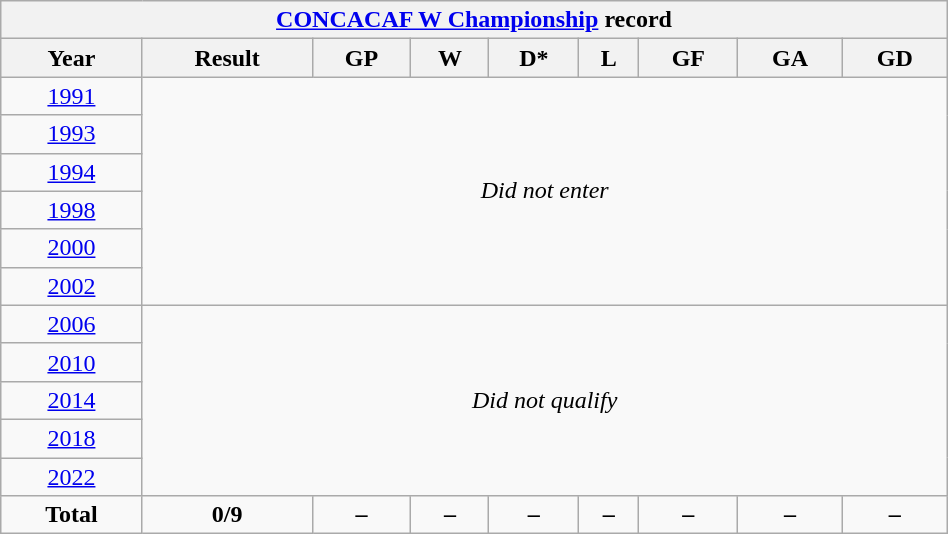<table class="wikitable" style="text-align: center; width:50%;">
<tr>
<th colspan=10><a href='#'>CONCACAF W Championship</a> record</th>
</tr>
<tr>
<th>Year</th>
<th>Result</th>
<th>GP</th>
<th>W</th>
<th>D*</th>
<th>L</th>
<th>GF</th>
<th>GA</th>
<th>GD</th>
</tr>
<tr>
<td> <a href='#'>1991</a></td>
<td colspan=8 rowspan=6><em>Did not enter</em></td>
</tr>
<tr>
<td> <a href='#'>1993</a></td>
</tr>
<tr>
<td> <a href='#'>1994</a></td>
</tr>
<tr>
<td> <a href='#'>1998</a></td>
</tr>
<tr>
<td> <a href='#'>2000</a></td>
</tr>
<tr>
<td> <a href='#'>2002</a></td>
</tr>
<tr>
<td> <a href='#'>2006</a></td>
<td colspan=8 rowspan=5><em>Did not qualify</em></td>
</tr>
<tr>
<td> <a href='#'>2010</a></td>
</tr>
<tr>
<td> <a href='#'>2014</a></td>
</tr>
<tr>
<td> <a href='#'>2018</a></td>
</tr>
<tr>
<td> <a href='#'>2022</a></td>
</tr>
<tr>
<td><strong>Total</strong></td>
<td><strong>0/9</strong></td>
<td><strong>–</strong></td>
<td><strong>–</strong></td>
<td><strong>–</strong></td>
<td><strong>–</strong></td>
<td><strong>–</strong></td>
<td><strong>–</strong></td>
<td><strong>–</strong></td>
</tr>
</table>
